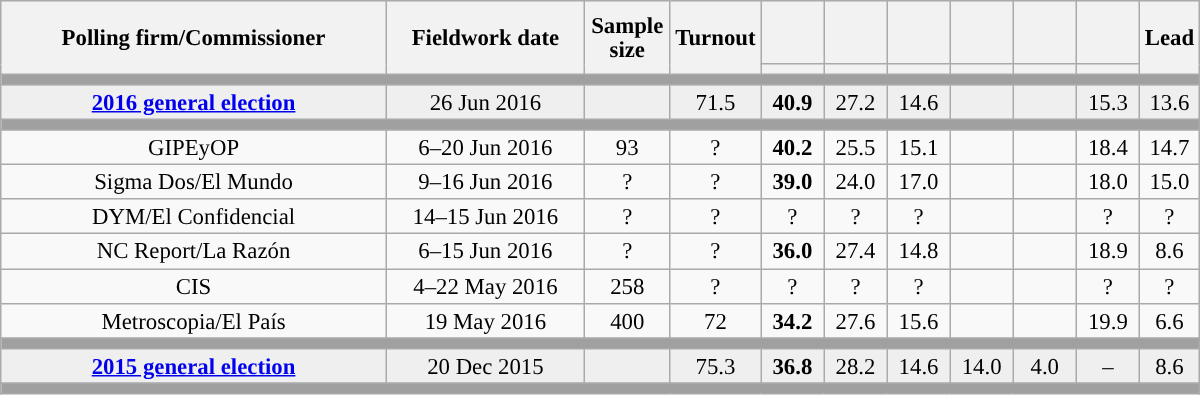<table class="wikitable collapsible collapsed" style="text-align:center; font-size:95%; line-height:16px;">
<tr style="height:42px; background-color:#E9E9E9">
<th style="width:250px;" rowspan="2">Polling firm/Commissioner</th>
<th style="width:125px;" rowspan="2">Fieldwork date</th>
<th style="width:50px;" rowspan="2">Sample size</th>
<th style="width:45px;" rowspan="2">Turnout</th>
<th style="width:35px;"></th>
<th style="width:35px;"></th>
<th style="width:35px;"></th>
<th style="width:35px;"></th>
<th style="width:35px;"></th>
<th style="width:35px;"></th>
<th style="width:30px;" rowspan="2">Lead</th>
</tr>
<tr>
<th style="color:inherit;background:"></th>
<th style="color:inherit;background:"></th>
<th style="color:inherit;background:"></th>
<th style="color:inherit;background:"></th>
<th style="color:inherit;background:"></th>
<th style="color:inherit;background:"></th>
</tr>
<tr>
<td colspan="11" style="background:#A0A0A0"></td>
</tr>
<tr style="background:#EFEFEF;">
<td><strong><a href='#'>2016 general election</a></strong></td>
<td>26 Jun 2016</td>
<td></td>
<td>71.5</td>
<td><strong>40.9</strong><br></td>
<td>27.2<br></td>
<td>14.6<br></td>
<td></td>
<td></td>
<td>15.3<br></td>
<td style="background:">13.6</td>
</tr>
<tr>
<td colspan="11" style="background:#A0A0A0"></td>
</tr>
<tr>
<td>GIPEyOP</td>
<td>6–20 Jun 2016</td>
<td>93</td>
<td>?</td>
<td><strong>40.2</strong><br></td>
<td>25.5<br></td>
<td>15.1<br></td>
<td></td>
<td></td>
<td>18.4<br></td>
<td style="background:">14.7</td>
</tr>
<tr>
<td>Sigma Dos/El Mundo</td>
<td>9–16 Jun 2016</td>
<td>?</td>
<td>?</td>
<td><strong>39.0</strong><br></td>
<td>24.0<br></td>
<td>17.0<br></td>
<td></td>
<td></td>
<td>18.0<br></td>
<td style="background:">15.0</td>
</tr>
<tr>
<td>DYM/El Confidencial</td>
<td>14–15 Jun 2016</td>
<td>?</td>
<td>?</td>
<td>?<br></td>
<td>?<br></td>
<td>?<br></td>
<td></td>
<td></td>
<td>?<br></td>
<td style="background:">?</td>
</tr>
<tr>
<td>NC Report/La Razón</td>
<td>6–15 Jun 2016</td>
<td>?</td>
<td>?</td>
<td><strong>36.0</strong><br></td>
<td>27.4<br></td>
<td>14.8<br></td>
<td></td>
<td></td>
<td>18.9<br></td>
<td style="background:">8.6</td>
</tr>
<tr>
<td>CIS</td>
<td>4–22 May 2016</td>
<td>258</td>
<td>?</td>
<td>?<br></td>
<td>?<br></td>
<td>?<br></td>
<td></td>
<td></td>
<td>?<br></td>
<td style="background:">?</td>
</tr>
<tr>
<td>Metroscopia/El País</td>
<td>19 May 2016</td>
<td>400</td>
<td>72</td>
<td><strong>34.2</strong><br></td>
<td>27.6<br></td>
<td>15.6<br></td>
<td></td>
<td></td>
<td>19.9<br></td>
<td style="background:">6.6</td>
</tr>
<tr>
<td colspan="11" style="background:#A0A0A0"></td>
</tr>
<tr style="background:#EFEFEF;">
<td><strong><a href='#'>2015 general election</a></strong></td>
<td>20 Dec 2015</td>
<td></td>
<td>75.3</td>
<td><strong>36.8</strong><br></td>
<td>28.2<br></td>
<td>14.6<br></td>
<td>14.0<br></td>
<td>4.0<br></td>
<td>–</td>
<td style="background:">8.6</td>
</tr>
<tr>
<td colspan="11" style="background:#A0A0A0"></td>
</tr>
</table>
